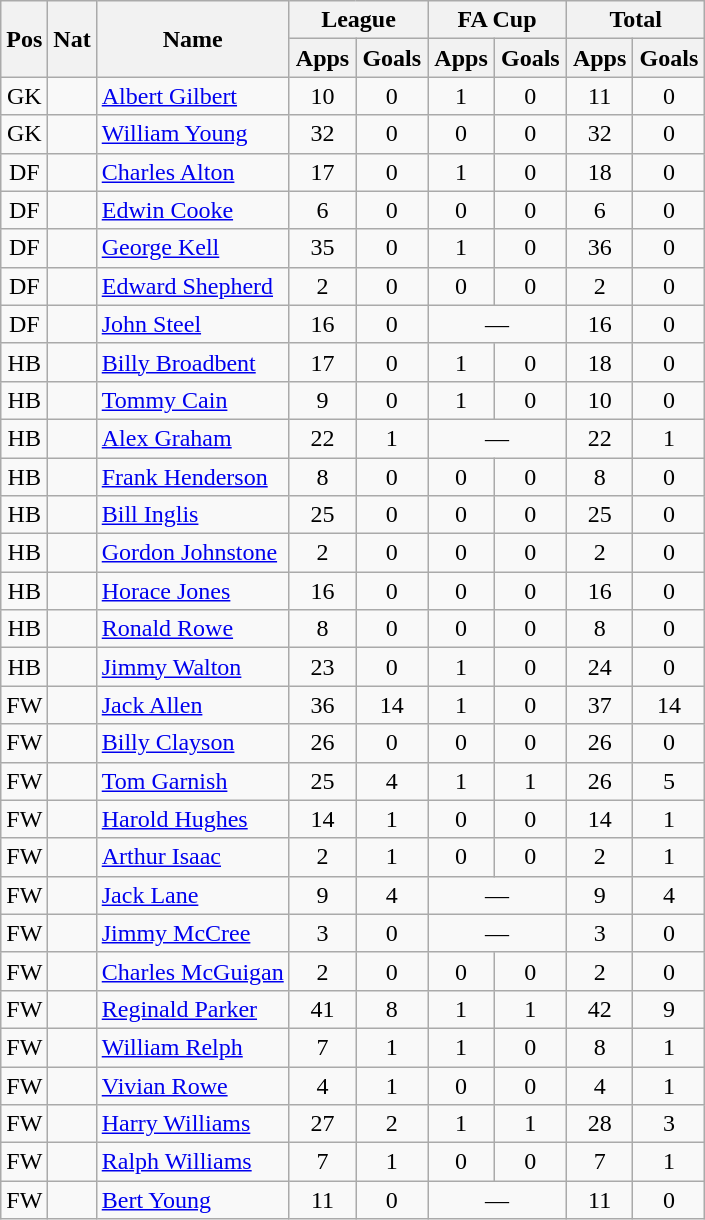<table class="wikitable" style="text-align:center">
<tr>
<th rowspan="2">Pos</th>
<th rowspan="2">Nat</th>
<th rowspan="2">Name</th>
<th colspan="2" style="width:85px;">League</th>
<th colspan="2" style="width:85px;">FA Cup</th>
<th colspan="2" style="width:85px;">Total</th>
</tr>
<tr>
<th>Apps</th>
<th>Goals</th>
<th>Apps</th>
<th>Goals</th>
<th>Apps</th>
<th>Goals</th>
</tr>
<tr>
<td>GK</td>
<td></td>
<td style="text-align:left;"><a href='#'>Albert Gilbert</a></td>
<td>10</td>
<td>0</td>
<td>1</td>
<td>0</td>
<td>11</td>
<td>0</td>
</tr>
<tr>
<td>GK</td>
<td></td>
<td style="text-align:left;"><a href='#'>William Young</a></td>
<td>32</td>
<td>0</td>
<td>0</td>
<td>0</td>
<td>32</td>
<td>0</td>
</tr>
<tr>
<td>DF</td>
<td></td>
<td style="text-align:left;"><a href='#'>Charles Alton</a></td>
<td>17</td>
<td>0</td>
<td>1</td>
<td>0</td>
<td>18</td>
<td>0</td>
</tr>
<tr>
<td>DF</td>
<td></td>
<td style="text-align:left;"><a href='#'>Edwin Cooke</a></td>
<td>6</td>
<td>0</td>
<td>0</td>
<td>0</td>
<td>6</td>
<td>0</td>
</tr>
<tr>
<td>DF</td>
<td></td>
<td style="text-align:left;"><a href='#'>George Kell</a></td>
<td>35</td>
<td>0</td>
<td>1</td>
<td>0</td>
<td>36</td>
<td>0</td>
</tr>
<tr>
<td>DF</td>
<td></td>
<td style="text-align:left;"><a href='#'>Edward Shepherd</a></td>
<td>2</td>
<td>0</td>
<td>0</td>
<td>0</td>
<td>2</td>
<td>0</td>
</tr>
<tr>
<td>DF</td>
<td></td>
<td style="text-align:left;"><a href='#'>John Steel</a></td>
<td>16</td>
<td>0</td>
<td colspan="2">—</td>
<td>16</td>
<td>0</td>
</tr>
<tr>
<td>HB</td>
<td><em></em></td>
<td style="text-align:left;"><a href='#'>Billy Broadbent</a></td>
<td>17</td>
<td>0</td>
<td>1</td>
<td>0</td>
<td>18</td>
<td>0</td>
</tr>
<tr>
<td>HB</td>
<td style="text-align:left;"><em></em></td>
<td style="text-align:left;"><a href='#'>Tommy Cain</a></td>
<td>9</td>
<td>0</td>
<td>1</td>
<td>0</td>
<td>10</td>
<td>0</td>
</tr>
<tr>
<td>HB</td>
<td></td>
<td style="text-align:left;"><a href='#'>Alex Graham</a></td>
<td>22</td>
<td>1</td>
<td colspan="2">—</td>
<td>22</td>
<td>1</td>
</tr>
<tr>
<td>HB</td>
<td><em></em></td>
<td style="text-align:left;"><a href='#'>Frank Henderson</a></td>
<td>8</td>
<td>0</td>
<td>0</td>
<td>0</td>
<td>8</td>
<td>0</td>
</tr>
<tr>
<td>HB</td>
<td></td>
<td style="text-align:left;"><a href='#'>Bill Inglis</a></td>
<td>25</td>
<td>0</td>
<td>0</td>
<td>0</td>
<td>25</td>
<td>0</td>
</tr>
<tr>
<td>HB</td>
<td></td>
<td style="text-align:left;"><a href='#'>Gordon Johnstone</a></td>
<td>2</td>
<td>0</td>
<td>0</td>
<td>0</td>
<td>2</td>
<td>0</td>
</tr>
<tr>
<td>HB</td>
<td><em></em></td>
<td style="text-align:left;"><a href='#'>Horace Jones</a></td>
<td>16</td>
<td>0</td>
<td>0</td>
<td>0</td>
<td>16</td>
<td>0</td>
</tr>
<tr>
<td>HB</td>
<td><em></em></td>
<td style="text-align:left;"><a href='#'>Ronald Rowe</a></td>
<td>8</td>
<td>0</td>
<td>0</td>
<td>0</td>
<td>8</td>
<td>0</td>
</tr>
<tr>
<td>HB</td>
<td><em></em></td>
<td style="text-align:left;"><a href='#'>Jimmy Walton</a></td>
<td>23</td>
<td>0</td>
<td>1</td>
<td>0</td>
<td>24</td>
<td>0</td>
</tr>
<tr>
<td>FW</td>
<td><em></em></td>
<td style="text-align:left;"><a href='#'>Jack Allen</a></td>
<td>36</td>
<td>14</td>
<td>1</td>
<td>0</td>
<td>37</td>
<td>14</td>
</tr>
<tr>
<td>FW</td>
<td><em></em></td>
<td style="text-align:left;"><a href='#'>Billy Clayson</a></td>
<td>26</td>
<td>0</td>
<td>0</td>
<td>0</td>
<td>26</td>
<td>0</td>
</tr>
<tr>
<td>FW</td>
<td></td>
<td style="text-align:left;"><a href='#'>Tom Garnish</a></td>
<td>25</td>
<td>4</td>
<td>1</td>
<td>1</td>
<td>26</td>
<td>5</td>
</tr>
<tr>
<td>FW</td>
<td></td>
<td style="text-align:left;"><a href='#'>Harold Hughes</a></td>
<td>14</td>
<td>1</td>
<td>0</td>
<td>0</td>
<td>14</td>
<td>1</td>
</tr>
<tr>
<td>FW</td>
<td></td>
<td style="text-align:left;"><a href='#'>Arthur Isaac</a></td>
<td>2</td>
<td>1</td>
<td>0</td>
<td>0</td>
<td>2</td>
<td>1</td>
</tr>
<tr>
<td>FW</td>
<td></td>
<td style="text-align:left;"><a href='#'>Jack Lane</a></td>
<td>9</td>
<td>4</td>
<td colspan="2">—</td>
<td>9</td>
<td>4</td>
</tr>
<tr>
<td>FW</td>
<td></td>
<td style="text-align:left;"><a href='#'>Jimmy McCree</a></td>
<td>3</td>
<td>0</td>
<td colspan="2">—</td>
<td>3</td>
<td>0</td>
</tr>
<tr>
<td>FW</td>
<td><em></em></td>
<td style="text-align:left;"><a href='#'>Charles McGuigan</a></td>
<td>2</td>
<td>0</td>
<td>0</td>
<td>0</td>
<td>2</td>
<td>0</td>
</tr>
<tr>
<td>FW</td>
<td></td>
<td style="text-align:left;"><a href='#'>Reginald Parker</a></td>
<td>41</td>
<td>8</td>
<td>1</td>
<td>1</td>
<td>42</td>
<td>9</td>
</tr>
<tr>
<td>FW</td>
<td><em></em></td>
<td style="text-align:left;"><a href='#'>William Relph</a></td>
<td>7</td>
<td>1</td>
<td>1</td>
<td>0</td>
<td>8</td>
<td>1</td>
</tr>
<tr>
<td>FW</td>
<td><em></em></td>
<td style="text-align:left;"><a href='#'>Vivian Rowe</a></td>
<td>4</td>
<td>1</td>
<td>0</td>
<td>0</td>
<td>4</td>
<td>1</td>
</tr>
<tr>
<td>FW</td>
<td></td>
<td style="text-align:left;"><a href='#'>Harry Williams</a></td>
<td>27</td>
<td>2</td>
<td>1</td>
<td>1</td>
<td>28</td>
<td>3</td>
</tr>
<tr>
<td>FW</td>
<td></td>
<td style="text-align:left;"><a href='#'>Ralph Williams</a></td>
<td>7</td>
<td>1</td>
<td>0</td>
<td>0</td>
<td>7</td>
<td>1</td>
</tr>
<tr>
<td>FW</td>
<td><em></em></td>
<td style="text-align:left;"><a href='#'>Bert Young</a></td>
<td>11</td>
<td>0</td>
<td colspan="2">—</td>
<td>11</td>
<td>0</td>
</tr>
</table>
